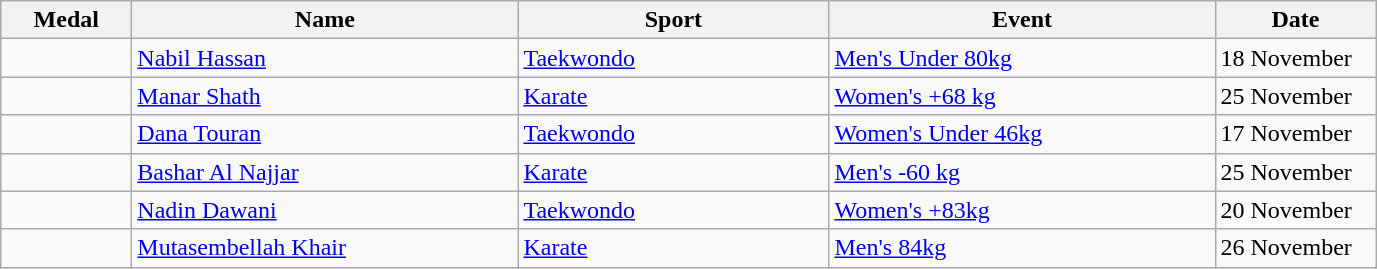<table class="wikitable sortable" style="font-size:100%">
<tr>
<th width="80">Medal</th>
<th width="250">Name</th>
<th width="200">Sport</th>
<th width="250">Event</th>
<th width="100">Date</th>
</tr>
<tr>
<td></td>
<td><a href='#'>Nabil Hassan</a></td>
<td><a href='#'>Taekwondo</a></td>
<td><a href='#'>Men's Under 80kg</a></td>
<td>18 November</td>
</tr>
<tr>
<td></td>
<td><a href='#'>Manar Shath</a></td>
<td><a href='#'>Karate</a></td>
<td><a href='#'>Women's +68 kg</a></td>
<td>25 November</td>
</tr>
<tr>
<td></td>
<td><a href='#'>Dana Touran</a></td>
<td><a href='#'>Taekwondo</a></td>
<td><a href='#'>Women's Under 46kg</a></td>
<td>17 November</td>
</tr>
<tr>
<td></td>
<td><a href='#'>Bashar Al Najjar</a></td>
<td><a href='#'>Karate</a></td>
<td><a href='#'>Men's -60 kg</a></td>
<td>25 November</td>
</tr>
<tr>
<td></td>
<td><a href='#'>Nadin Dawani</a></td>
<td><a href='#'>Taekwondo</a></td>
<td><a href='#'>Women's +83kg</a></td>
<td>20 November</td>
</tr>
<tr>
<td></td>
<td><a href='#'>Mutasembellah Khair</a></td>
<td><a href='#'>Karate</a></td>
<td><a href='#'>Men's 84kg</a></td>
<td>26 November</td>
</tr>
</table>
